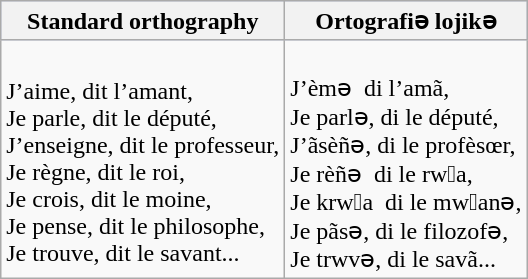<table class="wikitable">
<tr style="background-color:#BBCCFF;">
<th>Standard orthography</th>
<th>Ortografiǝ lojikǝ</th>
</tr>
<tr --->
<td><br>J’aime, dit l’amant,<br>
Je parle, dit le député,<br>
J’enseigne, dit le professeur,<br>
Je règne, dit le roi,<br>
Je crois, dit le moine,<br>
Je pense, dit le philosophe,<br>
Je trouve, dit le savant...</td>
<td><br>J’èmǝ  di l’amã,<br>
Je parlǝ, di le député,<br>
J’ãsèñǝ, di le profèsœr,<br>
Je rèñǝ  di le rw͐a,<br>
Je krw͐a  di le mw͐anǝ,<br>
Je pãsǝ, di le filozofǝ,<br>
Je trwvǝ, di le savã...</td>
</tr>
</table>
